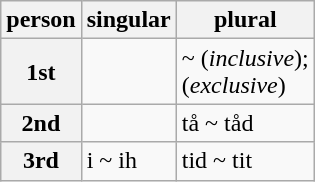<table class="wikitable">
<tr>
<th>person</th>
<th>singular</th>
<th>plural</th>
</tr>
<tr>
<th>1st</th>
<td></td>
<td> ~  (<em>inclusive</em>); <br> (<em>exclusive</em>)</td>
</tr>
<tr>
<th>2nd</th>
<td></td>
<td>tå ~ tåd</td>
</tr>
<tr>
<th>3rd</th>
<td>i ~ ih</td>
<td>tid ~ tit</td>
</tr>
</table>
